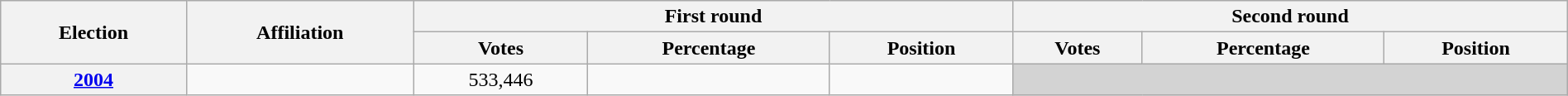<table class=wikitable width=100%>
<tr>
<th rowspan=2>Election</th>
<th rowspan=2>Affiliation</th>
<th colspan=3>First round</th>
<th colspan=3>Second round</th>
</tr>
<tr>
<th>Votes</th>
<th>Percentage</th>
<th>Position</th>
<th>Votes</th>
<th>Percentage</th>
<th>Position</th>
</tr>
<tr align=center>
<th><a href='#'>2004</a></th>
<td></td>
<td>533,446</td>
<td></td>
<td></td>
<td bgcolor=lightgrey colspan=3></td>
</tr>
</table>
